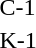<table>
<tr>
<td>C-1<br></td>
<td></td>
<td></td>
<td></td>
</tr>
<tr>
<td>K-1<br></td>
<td></td>
<td></td>
<td></td>
</tr>
</table>
